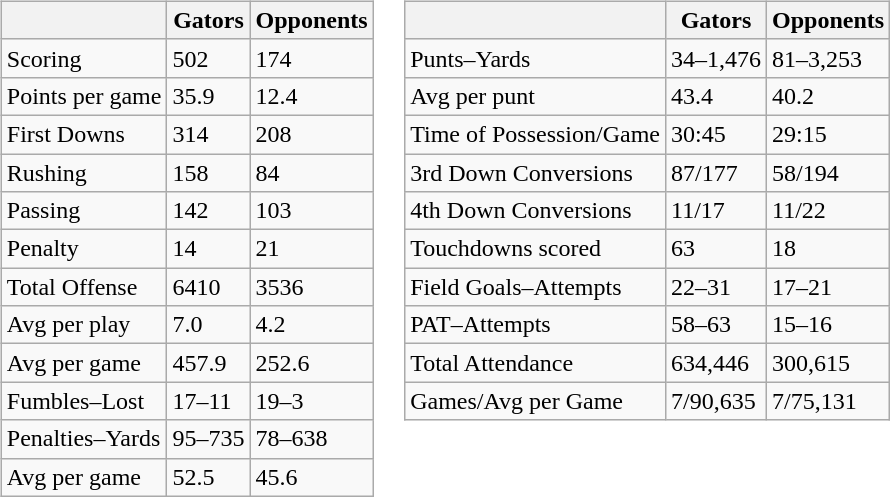<table>
<tr>
<td valign="top"><br><table class="wikitable" style="white-space:nowrap">
<tr>
<th></th>
<th>Gators</th>
<th>Opponents</th>
</tr>
<tr>
<td>Scoring</td>
<td>502</td>
<td>174</td>
</tr>
<tr>
<td>Points per game</td>
<td>35.9</td>
<td>12.4</td>
</tr>
<tr>
<td>First Downs</td>
<td>314</td>
<td>208</td>
</tr>
<tr>
<td>Rushing</td>
<td>158</td>
<td>84</td>
</tr>
<tr>
<td>Passing</td>
<td>142</td>
<td>103</td>
</tr>
<tr>
<td>Penalty</td>
<td>14</td>
<td>21</td>
</tr>
<tr>
<td>Total Offense</td>
<td>6410</td>
<td>3536</td>
</tr>
<tr>
<td>Avg per play</td>
<td>7.0</td>
<td>4.2</td>
</tr>
<tr>
<td>Avg per game</td>
<td>457.9</td>
<td>252.6</td>
</tr>
<tr>
<td>Fumbles–Lost</td>
<td>17–11</td>
<td>19–3</td>
</tr>
<tr>
<td>Penalties–Yards</td>
<td>95–735</td>
<td>78–638</td>
</tr>
<tr>
<td>Avg per game</td>
<td>52.5</td>
<td>45.6</td>
</tr>
</table>
</td>
<td valign="top"><br><table class="wikitable" style="white-space:nowrap">
<tr>
<th></th>
<th>Gators</th>
<th>Opponents</th>
</tr>
<tr>
<td>Punts–Yards</td>
<td>34–1,476</td>
<td>81–3,253</td>
</tr>
<tr>
<td>Avg per punt</td>
<td>43.4</td>
<td>40.2</td>
</tr>
<tr>
<td>Time of Possession/Game</td>
<td>30:45</td>
<td>29:15</td>
</tr>
<tr>
<td>3rd Down Conversions</td>
<td>87/177</td>
<td>58/194</td>
</tr>
<tr>
<td>4th Down Conversions</td>
<td>11/17</td>
<td>11/22</td>
</tr>
<tr>
<td>Touchdowns scored</td>
<td>63</td>
<td>18</td>
</tr>
<tr>
<td>Field Goals–Attempts</td>
<td>22–31</td>
<td>17–21</td>
</tr>
<tr>
<td>PAT–Attempts</td>
<td>58–63</td>
<td>15–16</td>
</tr>
<tr>
<td>Total Attendance</td>
<td>634,446</td>
<td>300,615</td>
</tr>
<tr>
<td>Games/Avg per Game</td>
<td>7/90,635</td>
<td>7/75,131</td>
</tr>
</table>
</td>
</tr>
</table>
